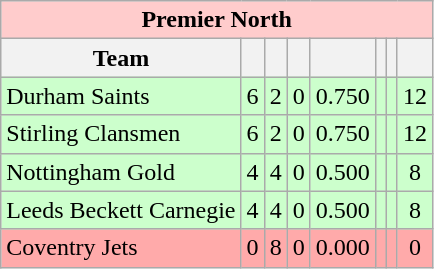<table class="wikitable">
<tr style="background:#fcc;">
<td colspan="8" style="text-align:center;"><strong>Premier North</strong></td>
</tr>
<tr style="background:#efefef;">
<th>Team</th>
<th></th>
<th></th>
<th></th>
<th></th>
<th></th>
<th></th>
<th></th>
</tr>
<tr style="text-align:center; background:#cfc;">
<td align="left">Durham Saints</td>
<td>6</td>
<td>2</td>
<td>0</td>
<td>0.750</td>
<td></td>
<td></td>
<td>12</td>
</tr>
<tr style="text-align:center; background:#cfc;">
<td align="left">Stirling Clansmen</td>
<td>6</td>
<td>2</td>
<td>0</td>
<td>0.750</td>
<td></td>
<td></td>
<td>12</td>
</tr>
<tr style="text-align:center; background:#cfc;">
<td align="left">Nottingham Gold</td>
<td>4</td>
<td>4</td>
<td>0</td>
<td>0.500</td>
<td></td>
<td></td>
<td>8</td>
</tr>
<tr style="text-align:center; background:#cfc;">
<td align="left">Leeds Beckett Carnegie</td>
<td>4</td>
<td>4</td>
<td>0</td>
<td>0.500</td>
<td></td>
<td></td>
<td>8</td>
</tr>
<tr style="text-align:center; background:#faa;">
<td align="left">Coventry Jets</td>
<td>0</td>
<td>8</td>
<td>0</td>
<td>0.000</td>
<td></td>
<td></td>
<td>0</td>
</tr>
</table>
